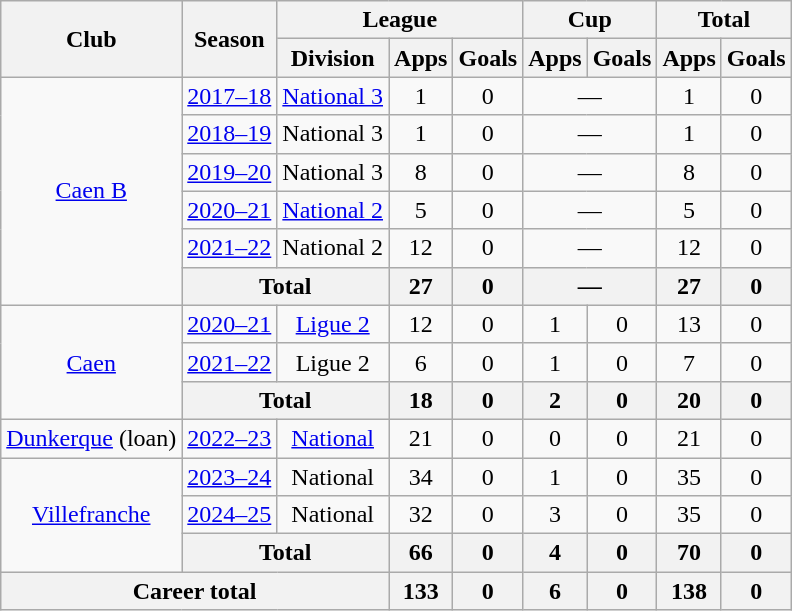<table class="wikitable" style="text-align:center">
<tr>
<th rowspan="2">Club</th>
<th rowspan="2">Season</th>
<th colspan="3">League</th>
<th colspan="2">Cup</th>
<th colspan="2">Total</th>
</tr>
<tr>
<th>Division</th>
<th>Apps</th>
<th>Goals</th>
<th>Apps</th>
<th>Goals</th>
<th>Apps</th>
<th>Goals</th>
</tr>
<tr>
<td rowspan="6"><a href='#'>Caen B</a></td>
<td><a href='#'>2017–18</a></td>
<td><a href='#'>National 3</a></td>
<td>1</td>
<td>0</td>
<td colspan="2">—</td>
<td>1</td>
<td>0</td>
</tr>
<tr>
<td><a href='#'>2018–19</a></td>
<td>National 3</td>
<td>1</td>
<td>0</td>
<td colspan="2">—</td>
<td>1</td>
<td>0</td>
</tr>
<tr>
<td><a href='#'>2019–20</a></td>
<td>National 3</td>
<td>8</td>
<td>0</td>
<td colspan="2">—</td>
<td>8</td>
<td>0</td>
</tr>
<tr>
<td><a href='#'>2020–21</a></td>
<td><a href='#'>National 2</a></td>
<td>5</td>
<td>0</td>
<td colspan="2">—</td>
<td>5</td>
<td>0</td>
</tr>
<tr>
<td><a href='#'>2021–22</a></td>
<td>National 2</td>
<td>12</td>
<td>0</td>
<td colspan="2">—</td>
<td>12</td>
<td>0</td>
</tr>
<tr>
<th colspan="2">Total</th>
<th>27</th>
<th>0</th>
<th colspan="2">—</th>
<th>27</th>
<th>0</th>
</tr>
<tr>
<td rowspan="3"><a href='#'>Caen</a></td>
<td><a href='#'>2020–21</a></td>
<td><a href='#'>Ligue 2</a></td>
<td>12</td>
<td>0</td>
<td>1</td>
<td>0</td>
<td>13</td>
<td>0</td>
</tr>
<tr>
<td><a href='#'>2021–22</a></td>
<td>Ligue 2</td>
<td>6</td>
<td>0</td>
<td>1</td>
<td>0</td>
<td>7</td>
<td>0</td>
</tr>
<tr>
<th colspan="2">Total</th>
<th>18</th>
<th>0</th>
<th>2</th>
<th>0</th>
<th>20</th>
<th>0</th>
</tr>
<tr>
<td><a href='#'>Dunkerque</a> (loan)</td>
<td><a href='#'>2022–23</a></td>
<td><a href='#'>National</a></td>
<td>21</td>
<td>0</td>
<td>0</td>
<td>0</td>
<td>21</td>
<td>0</td>
</tr>
<tr>
<td rowspan="3"><a href='#'>Villefranche</a></td>
<td><a href='#'>2023–24</a></td>
<td>National</td>
<td>34</td>
<td>0</td>
<td>1</td>
<td>0</td>
<td>35</td>
<td>0</td>
</tr>
<tr>
<td><a href='#'>2024–25</a></td>
<td>National</td>
<td>32</td>
<td>0</td>
<td>3</td>
<td>0</td>
<td>35</td>
<td>0</td>
</tr>
<tr>
<th colspan="2">Total</th>
<th>66</th>
<th>0</th>
<th>4</th>
<th>0</th>
<th>70</th>
<th>0</th>
</tr>
<tr>
<th colspan="3">Career total</th>
<th>133</th>
<th>0</th>
<th>6</th>
<th>0</th>
<th>138</th>
<th>0</th>
</tr>
</table>
